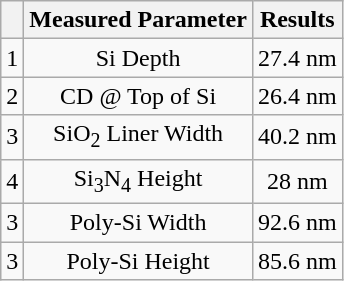<table class="wikitable" style="text-align: center;">
<tr>
<th></th>
<th>Measured Parameter</th>
<th>Results</th>
</tr>
<tr>
<td>1</td>
<td>Si Depth</td>
<td>27.4 nm</td>
</tr>
<tr>
<td>2</td>
<td>CD @ Top of Si</td>
<td>26.4 nm</td>
</tr>
<tr>
<td>3</td>
<td>SiO<sub>2</sub> Liner Width</td>
<td>40.2 nm</td>
</tr>
<tr>
<td>4</td>
<td>Si<sub>3</sub>N<sub>4</sub> Height</td>
<td>28 nm</td>
</tr>
<tr>
<td>3</td>
<td>Poly-Si Width</td>
<td>92.6 nm</td>
</tr>
<tr>
<td>3</td>
<td>Poly-Si Height</td>
<td>85.6 nm</td>
</tr>
</table>
